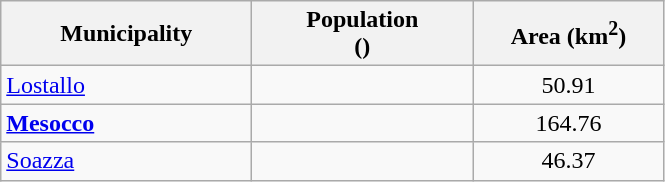<table class="wikitable">
<tr>
<th width="160">Municipality</th>
<th width="140">Population <br>()</th>
<th width="120">Area (km<sup>2</sup>)</th>
</tr>
<tr>
<td><a href='#'>Lostallo</a></td>
<td align="center"></td>
<td align="center">50.91</td>
</tr>
<tr>
<td><strong><a href='#'>Mesocco</a></strong></td>
<td align="center"></td>
<td align="center">164.76</td>
</tr>
<tr>
<td><a href='#'>Soazza</a></td>
<td align="center"></td>
<td align="center">46.37</td>
</tr>
</table>
